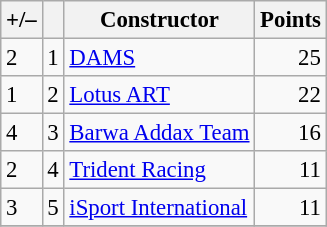<table class="wikitable" style="font-size: 95%;">
<tr>
<th scope="col">+/–</th>
<th scope="col"></th>
<th scope="col">Constructor</th>
<th scope="col">Points</th>
</tr>
<tr>
<td align="left"> 2</td>
<td align="center">1</td>
<td> <a href='#'>DAMS</a></td>
<td align="right">25</td>
</tr>
<tr>
<td align="left"> 1</td>
<td align="center">2</td>
<td> <a href='#'>Lotus ART</a></td>
<td align="right">22</td>
</tr>
<tr>
<td align="left"> 4</td>
<td align="center">3</td>
<td> <a href='#'>Barwa Addax Team</a></td>
<td align="right">16</td>
</tr>
<tr>
<td align="left"> 2</td>
<td align="center">4</td>
<td> <a href='#'>Trident Racing</a></td>
<td align="right">11</td>
</tr>
<tr>
<td align="left"> 3</td>
<td align="center">5</td>
<td> <a href='#'>iSport International</a></td>
<td align="right">11</td>
</tr>
<tr>
</tr>
</table>
